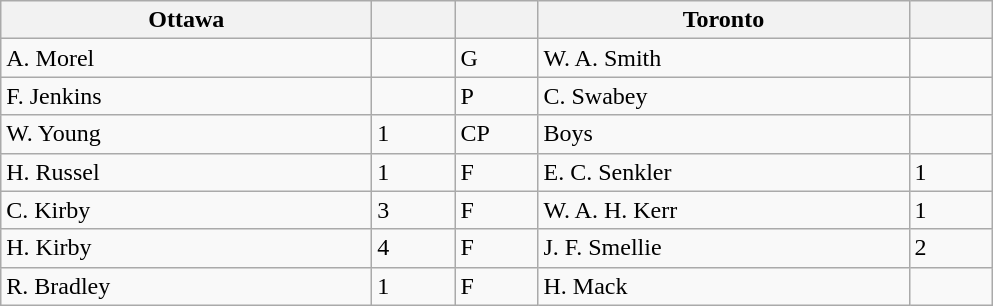<table class="wikitable">
<tr>
<th style="width:15em">Ottawa</th>
<th style="width:3em"></th>
<th style="width:3em"></th>
<th style="width:15em">Toronto</th>
<th style="width:3em"></th>
</tr>
<tr>
<td>A. Morel</td>
<td></td>
<td>G</td>
<td>W. A. Smith</td>
<td></td>
</tr>
<tr>
<td>F. Jenkins</td>
<td></td>
<td>P</td>
<td>C. Swabey</td>
<td></td>
</tr>
<tr>
<td>W. Young</td>
<td>1</td>
<td>CP</td>
<td>Boys</td>
<td></td>
</tr>
<tr>
<td>H. Russel</td>
<td>1</td>
<td>F</td>
<td>E. C. Senkler</td>
<td>1</td>
</tr>
<tr>
<td>C. Kirby</td>
<td>3</td>
<td>F</td>
<td>W. A. H. Kerr</td>
<td>1</td>
</tr>
<tr>
<td>H. Kirby</td>
<td>4</td>
<td>F</td>
<td>J. F. Smellie</td>
<td>2</td>
</tr>
<tr>
<td>R. Bradley</td>
<td>1</td>
<td>F</td>
<td>H. Mack</td>
<td></td>
</tr>
</table>
